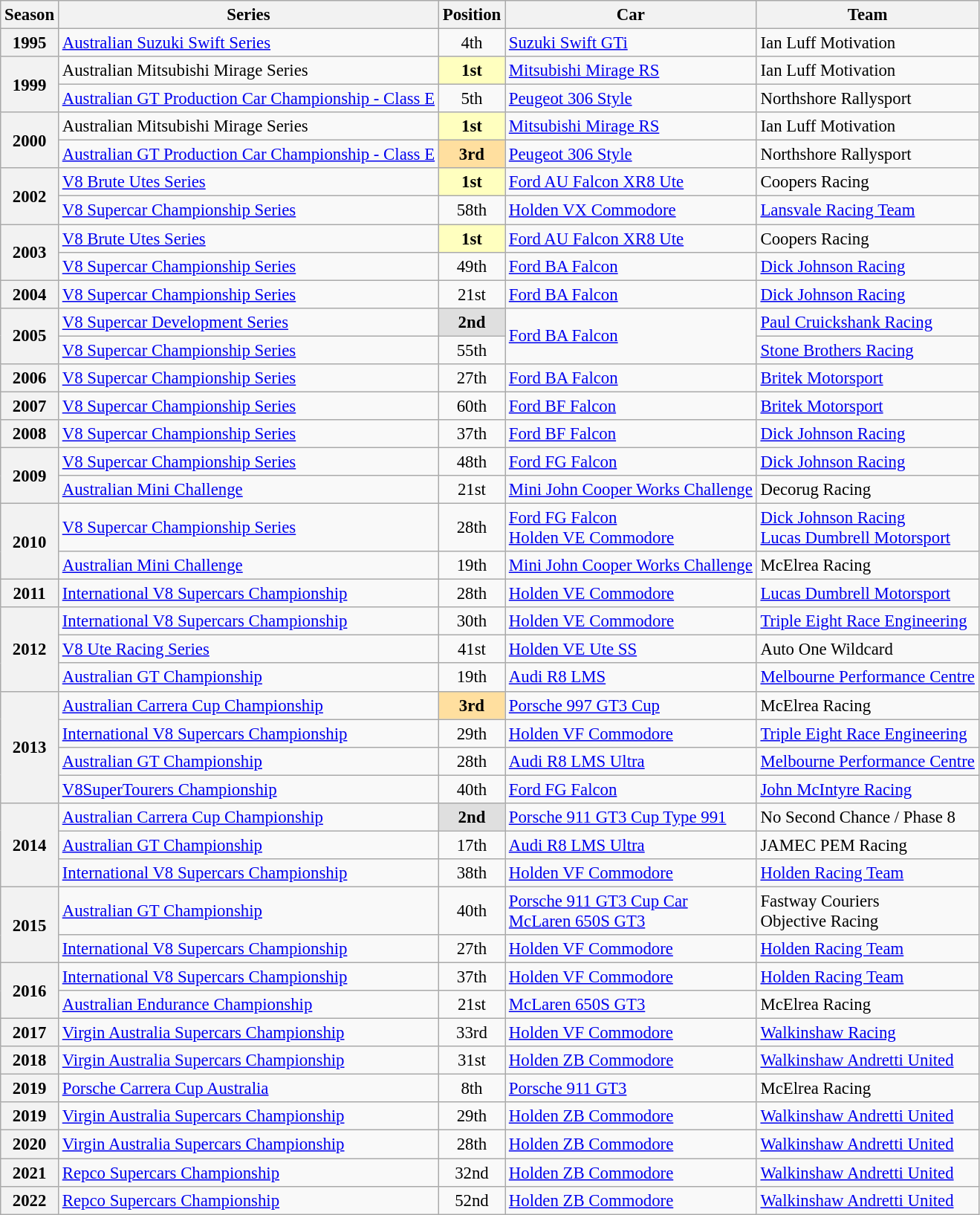<table class="wikitable" style="font-size: 95%;">
<tr>
<th>Season</th>
<th>Series</th>
<th>Position</th>
<th>Car</th>
<th>Team</th>
</tr>
<tr>
<th>1995</th>
<td><a href='#'>Australian Suzuki Swift Series</a></td>
<td align="center">4th</td>
<td><a href='#'>Suzuki Swift GTi</a></td>
<td>Ian Luff Motivation</td>
</tr>
<tr>
<th rowspan=2>1999</th>
<td>Australian Mitsubishi Mirage Series</td>
<td align="center" style="background: #ffffbf"><strong>1st</strong></td>
<td><a href='#'>Mitsubishi Mirage RS</a></td>
<td>Ian Luff Motivation</td>
</tr>
<tr>
<td><a href='#'>Australian GT Production Car Championship - Class E</a></td>
<td align="center">5th</td>
<td><a href='#'>Peugeot 306 Style</a></td>
<td>Northshore Rallysport</td>
</tr>
<tr>
<th rowspan=2>2000</th>
<td>Australian Mitsubishi Mirage Series</td>
<td align="center" style="background: #ffffbf"><strong>1st</strong></td>
<td><a href='#'>Mitsubishi Mirage RS</a></td>
<td>Ian Luff Motivation</td>
</tr>
<tr>
<td><a href='#'>Australian GT Production Car Championship - Class E</a></td>
<td align="center" style="background: #ffdf9f"><strong>3rd</strong></td>
<td><a href='#'>Peugeot 306 Style</a></td>
<td>Northshore Rallysport</td>
</tr>
<tr>
<th rowspan=2>2002</th>
<td><a href='#'>V8 Brute Utes Series</a></td>
<td align="center" style="background: #ffffbf"><strong>1st</strong></td>
<td><a href='#'>Ford AU Falcon XR8 Ute</a></td>
<td>Coopers Racing</td>
</tr>
<tr>
<td><a href='#'>V8 Supercar Championship Series</a></td>
<td align="center">58th</td>
<td><a href='#'>Holden VX Commodore</a></td>
<td><a href='#'>Lansvale Racing Team</a></td>
</tr>
<tr>
<th rowspan=2>2003</th>
<td><a href='#'>V8 Brute Utes Series</a></td>
<td align="center" style="background: #ffffbf"><strong>1st</strong></td>
<td><a href='#'>Ford AU Falcon XR8 Ute</a></td>
<td>Coopers Racing</td>
</tr>
<tr>
<td><a href='#'>V8 Supercar Championship Series</a></td>
<td align="center">49th</td>
<td><a href='#'>Ford BA Falcon</a></td>
<td><a href='#'>Dick Johnson Racing</a></td>
</tr>
<tr>
<th>2004</th>
<td><a href='#'>V8 Supercar Championship Series</a></td>
<td align="center">21st</td>
<td><a href='#'>Ford BA Falcon</a></td>
<td><a href='#'>Dick Johnson Racing</a></td>
</tr>
<tr>
<th rowspan=2>2005</th>
<td><a href='#'>V8 Supercar Development Series</a></td>
<td align="center" style="background: #dfdfdf"><strong>2nd</strong></td>
<td rowspan=2><a href='#'>Ford BA Falcon</a></td>
<td><a href='#'>Paul Cruickshank Racing</a></td>
</tr>
<tr>
<td><a href='#'>V8 Supercar Championship Series</a></td>
<td align="center">55th</td>
<td><a href='#'>Stone Brothers Racing</a></td>
</tr>
<tr>
<th>2006</th>
<td><a href='#'>V8 Supercar Championship Series</a></td>
<td align="center">27th</td>
<td><a href='#'>Ford BA Falcon</a></td>
<td><a href='#'>Britek Motorsport</a></td>
</tr>
<tr>
<th>2007</th>
<td><a href='#'>V8 Supercar Championship Series</a></td>
<td align="center">60th</td>
<td><a href='#'>Ford BF Falcon</a></td>
<td><a href='#'>Britek Motorsport</a></td>
</tr>
<tr>
<th>2008</th>
<td><a href='#'>V8 Supercar Championship Series</a></td>
<td align="center">37th</td>
<td><a href='#'>Ford BF Falcon</a></td>
<td><a href='#'>Dick Johnson Racing</a></td>
</tr>
<tr>
<th rowspan=2>2009</th>
<td><a href='#'>V8 Supercar Championship Series</a></td>
<td align="center">48th</td>
<td><a href='#'>Ford FG Falcon</a></td>
<td><a href='#'>Dick Johnson Racing</a></td>
</tr>
<tr>
<td><a href='#'>Australian Mini Challenge</a></td>
<td align="center">21st</td>
<td><a href='#'>Mini John Cooper Works Challenge</a></td>
<td>Decorug Racing</td>
</tr>
<tr>
<th rowspan=2>2010</th>
<td><a href='#'>V8 Supercar Championship Series</a></td>
<td align="center">28th</td>
<td><a href='#'>Ford FG Falcon</a><br><a href='#'>Holden VE Commodore</a></td>
<td><a href='#'>Dick Johnson Racing</a><br><a href='#'>Lucas Dumbrell Motorsport</a></td>
</tr>
<tr>
<td><a href='#'>Australian Mini Challenge</a></td>
<td align="center">19th</td>
<td><a href='#'>Mini John Cooper Works Challenge</a></td>
<td>McElrea Racing</td>
</tr>
<tr>
<th>2011</th>
<td><a href='#'>International V8 Supercars Championship</a></td>
<td align="center">28th</td>
<td><a href='#'>Holden VE Commodore</a></td>
<td><a href='#'>Lucas Dumbrell Motorsport</a></td>
</tr>
<tr>
<th rowspan=3>2012</th>
<td><a href='#'>International V8 Supercars Championship</a></td>
<td align="center">30th</td>
<td><a href='#'>Holden VE Commodore</a></td>
<td><a href='#'>Triple Eight Race Engineering</a></td>
</tr>
<tr>
<td><a href='#'>V8 Ute Racing Series</a></td>
<td align="center">41st</td>
<td><a href='#'>Holden VE Ute SS</a></td>
<td>Auto One Wildcard</td>
</tr>
<tr>
<td><a href='#'>Australian GT Championship</a></td>
<td align="center">19th</td>
<td><a href='#'>Audi R8 LMS</a></td>
<td><a href='#'>Melbourne Performance Centre</a></td>
</tr>
<tr>
<th rowspan=4>2013</th>
<td><a href='#'>Australian Carrera Cup Championship</a></td>
<td align="center" style="background: #ffdf9f"><strong>3rd</strong></td>
<td><a href='#'>Porsche 997 GT3 Cup</a></td>
<td>McElrea Racing</td>
</tr>
<tr>
<td><a href='#'>International V8 Supercars Championship</a></td>
<td align="center">29th</td>
<td><a href='#'>Holden VF Commodore</a></td>
<td><a href='#'>Triple Eight Race Engineering</a></td>
</tr>
<tr>
<td><a href='#'>Australian GT Championship</a></td>
<td align="center">28th</td>
<td><a href='#'>Audi R8 LMS Ultra</a></td>
<td><a href='#'>Melbourne Performance Centre</a></td>
</tr>
<tr>
<td><a href='#'>V8SuperTourers Championship</a></td>
<td align="center">40th</td>
<td><a href='#'>Ford FG Falcon</a></td>
<td><a href='#'>John McIntyre Racing</a></td>
</tr>
<tr>
<th rowspan=3>2014</th>
<td><a href='#'>Australian Carrera Cup Championship</a></td>
<td align="center" style="background: #dfdfdf"><strong>2nd</strong></td>
<td><a href='#'>Porsche 911 GT3 Cup Type 991</a></td>
<td>No Second Chance / Phase 8</td>
</tr>
<tr>
<td><a href='#'>Australian GT Championship</a></td>
<td align="center">17th</td>
<td><a href='#'>Audi R8 LMS Ultra</a></td>
<td>JAMEC PEM Racing</td>
</tr>
<tr>
<td><a href='#'>International V8 Supercars Championship</a></td>
<td align="center">38th</td>
<td><a href='#'>Holden VF Commodore</a></td>
<td><a href='#'>Holden Racing Team</a></td>
</tr>
<tr>
<th rowspan=2>2015</th>
<td><a href='#'>Australian GT Championship</a></td>
<td align="center">40th</td>
<td><a href='#'>Porsche 911 GT3 Cup Car</a><br><a href='#'>McLaren 650S GT3</a></td>
<td>Fastway Couriers<br>Objective Racing</td>
</tr>
<tr>
<td><a href='#'>International V8 Supercars Championship</a></td>
<td align="center">27th</td>
<td><a href='#'>Holden VF Commodore</a></td>
<td><a href='#'>Holden Racing Team</a></td>
</tr>
<tr>
<th rowspan=2>2016</th>
<td><a href='#'>International V8 Supercars Championship</a></td>
<td align="center">37th</td>
<td><a href='#'>Holden VF Commodore</a></td>
<td><a href='#'>Holden Racing Team</a></td>
</tr>
<tr>
<td><a href='#'>Australian Endurance Championship</a></td>
<td align="center">21st</td>
<td><a href='#'>McLaren 650S GT3</a></td>
<td>McElrea Racing</td>
</tr>
<tr>
<th>2017</th>
<td><a href='#'>Virgin Australia Supercars Championship</a></td>
<td align="center">33rd</td>
<td><a href='#'>Holden VF Commodore</a></td>
<td><a href='#'>Walkinshaw Racing</a></td>
</tr>
<tr>
<th>2018</th>
<td><a href='#'>Virgin Australia Supercars Championship</a></td>
<td align="center">31st</td>
<td><a href='#'>Holden ZB Commodore</a></td>
<td><a href='#'>Walkinshaw Andretti United</a></td>
</tr>
<tr>
<th>2019</th>
<td><a href='#'>Porsche Carrera Cup Australia</a></td>
<td align="center">8th</td>
<td><a href='#'>Porsche 911 GT3</a></td>
<td>McElrea Racing</td>
</tr>
<tr>
<th>2019</th>
<td><a href='#'>Virgin Australia Supercars Championship</a></td>
<td align="center">29th</td>
<td><a href='#'>Holden ZB Commodore</a></td>
<td><a href='#'>Walkinshaw Andretti United</a></td>
</tr>
<tr>
<th>2020</th>
<td><a href='#'>Virgin Australia Supercars Championship</a></td>
<td align="center">28th</td>
<td><a href='#'>Holden ZB Commodore</a></td>
<td><a href='#'>Walkinshaw Andretti United</a></td>
</tr>
<tr>
<th>2021</th>
<td><a href='#'>Repco Supercars Championship</a></td>
<td align="center">32nd</td>
<td><a href='#'>Holden ZB Commodore</a></td>
<td><a href='#'>Walkinshaw Andretti United</a></td>
</tr>
<tr>
<th>2022</th>
<td><a href='#'>Repco Supercars Championship</a></td>
<td align="center">52nd</td>
<td><a href='#'>Holden ZB Commodore</a></td>
<td><a href='#'>Walkinshaw Andretti United</a></td>
</tr>
</table>
